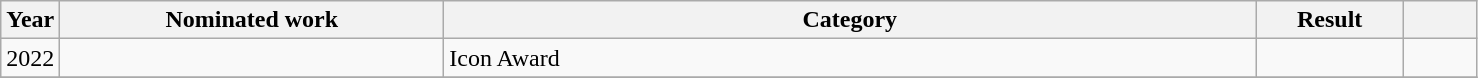<table class="wikitable">
<tr>
<th width="4%">Year</th>
<th width="26%">Nominated work</th>
<th width="55%">Category</th>
<th width="10%">Result</th>
<th width="5%"></th>
</tr>
<tr>
<td>2022</td>
<td></td>
<td>Icon Award</td>
<td></td>
<td></td>
</tr>
<tr>
</tr>
</table>
